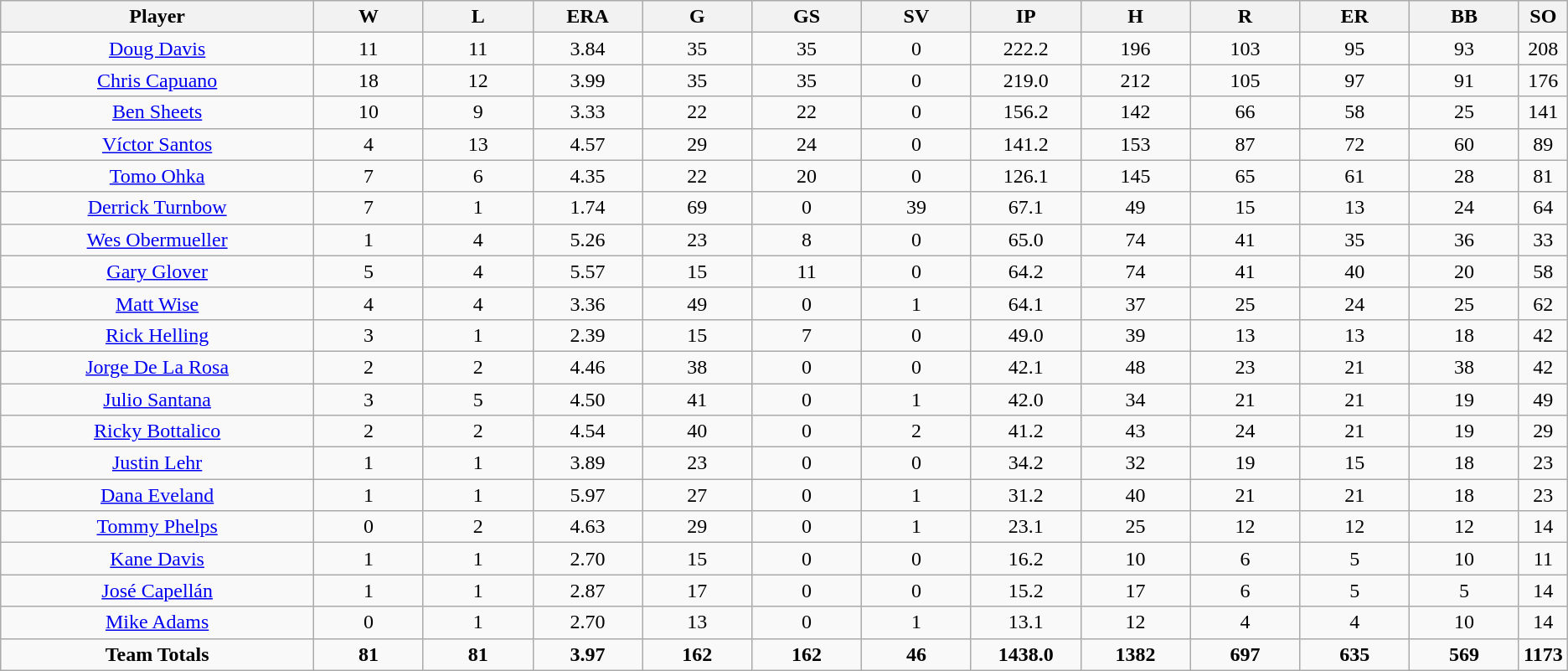<table class=wikitable style="text-align:center">
<tr>
<th bgcolor="#DDDDFF" width="20%">Player</th>
<th bgcolor="#DDDDFF" width="7%">W</th>
<th bgcolor="#DDDDFF" width="7%">L</th>
<th bgcolor="#DDDDFF" width="7%">ERA</th>
<th bgcolor="#DDDDFF" width="7%">G</th>
<th bgcolor="#DDDDFF" width="7%">GS</th>
<th bgcolor="#DDDDFF" width="7%">SV</th>
<th bgcolor="#DDDDFF" width="7%">IP</th>
<th bgcolor="#DDDDFF" width="7%">H</th>
<th bgcolor="#DDDDFF" width="7%">R</th>
<th bgcolor="#DDDDFF" width="7%">ER</th>
<th bgcolor="#DDDDFF" width="7%">BB</th>
<th bgcolor="#DDDDFF" width="7%">SO</th>
</tr>
<tr>
<td><a href='#'>Doug Davis</a></td>
<td>11</td>
<td>11</td>
<td>3.84</td>
<td>35</td>
<td>35</td>
<td>0</td>
<td>222.2</td>
<td>196</td>
<td>103</td>
<td>95</td>
<td>93</td>
<td>208</td>
</tr>
<tr>
<td><a href='#'>Chris Capuano</a></td>
<td>18</td>
<td>12</td>
<td>3.99</td>
<td>35</td>
<td>35</td>
<td>0</td>
<td>219.0</td>
<td>212</td>
<td>105</td>
<td>97</td>
<td>91</td>
<td>176</td>
</tr>
<tr>
<td><a href='#'>Ben Sheets</a></td>
<td>10</td>
<td>9</td>
<td>3.33</td>
<td>22</td>
<td>22</td>
<td>0</td>
<td>156.2</td>
<td>142</td>
<td>66</td>
<td>58</td>
<td>25</td>
<td>141</td>
</tr>
<tr>
<td><a href='#'>Víctor Santos</a></td>
<td>4</td>
<td>13</td>
<td>4.57</td>
<td>29</td>
<td>24</td>
<td>0</td>
<td>141.2</td>
<td>153</td>
<td>87</td>
<td>72</td>
<td>60</td>
<td>89</td>
</tr>
<tr>
<td><a href='#'>Tomo Ohka</a></td>
<td>7</td>
<td>6</td>
<td>4.35</td>
<td>22</td>
<td>20</td>
<td>0</td>
<td>126.1</td>
<td>145</td>
<td>65</td>
<td>61</td>
<td>28</td>
<td>81</td>
</tr>
<tr>
<td><a href='#'>Derrick Turnbow</a></td>
<td>7</td>
<td>1</td>
<td>1.74</td>
<td>69</td>
<td>0</td>
<td>39</td>
<td>67.1</td>
<td>49</td>
<td>15</td>
<td>13</td>
<td>24</td>
<td>64</td>
</tr>
<tr>
<td><a href='#'>Wes Obermueller</a></td>
<td>1</td>
<td>4</td>
<td>5.26</td>
<td>23</td>
<td>8</td>
<td>0</td>
<td>65.0</td>
<td>74</td>
<td>41</td>
<td>35</td>
<td>36</td>
<td>33</td>
</tr>
<tr>
<td><a href='#'>Gary Glover</a></td>
<td>5</td>
<td>4</td>
<td>5.57</td>
<td>15</td>
<td>11</td>
<td>0</td>
<td>64.2</td>
<td>74</td>
<td>41</td>
<td>40</td>
<td>20</td>
<td>58</td>
</tr>
<tr>
<td><a href='#'>Matt Wise</a></td>
<td>4</td>
<td>4</td>
<td>3.36</td>
<td>49</td>
<td>0</td>
<td>1</td>
<td>64.1</td>
<td>37</td>
<td>25</td>
<td>24</td>
<td>25</td>
<td>62</td>
</tr>
<tr>
<td><a href='#'>Rick Helling</a></td>
<td>3</td>
<td>1</td>
<td>2.39</td>
<td>15</td>
<td>7</td>
<td>0</td>
<td>49.0</td>
<td>39</td>
<td>13</td>
<td>13</td>
<td>18</td>
<td>42</td>
</tr>
<tr>
<td><a href='#'>Jorge De La Rosa</a></td>
<td>2</td>
<td>2</td>
<td>4.46</td>
<td>38</td>
<td>0</td>
<td>0</td>
<td>42.1</td>
<td>48</td>
<td>23</td>
<td>21</td>
<td>38</td>
<td>42</td>
</tr>
<tr>
<td><a href='#'>Julio Santana</a></td>
<td>3</td>
<td>5</td>
<td>4.50</td>
<td>41</td>
<td>0</td>
<td>1</td>
<td>42.0</td>
<td>34</td>
<td>21</td>
<td>21</td>
<td>19</td>
<td>49</td>
</tr>
<tr>
<td><a href='#'>Ricky Bottalico</a></td>
<td>2</td>
<td>2</td>
<td>4.54</td>
<td>40</td>
<td>0</td>
<td>2</td>
<td>41.2</td>
<td>43</td>
<td>24</td>
<td>21</td>
<td>19</td>
<td>29</td>
</tr>
<tr>
<td><a href='#'>Justin Lehr</a></td>
<td>1</td>
<td>1</td>
<td>3.89</td>
<td>23</td>
<td>0</td>
<td>0</td>
<td>34.2</td>
<td>32</td>
<td>19</td>
<td>15</td>
<td>18</td>
<td>23</td>
</tr>
<tr>
<td><a href='#'>Dana Eveland</a></td>
<td>1</td>
<td>1</td>
<td>5.97</td>
<td>27</td>
<td>0</td>
<td>1</td>
<td>31.2</td>
<td>40</td>
<td>21</td>
<td>21</td>
<td>18</td>
<td>23</td>
</tr>
<tr>
<td><a href='#'>Tommy Phelps</a></td>
<td>0</td>
<td>2</td>
<td>4.63</td>
<td>29</td>
<td>0</td>
<td>1</td>
<td>23.1</td>
<td>25</td>
<td>12</td>
<td>12</td>
<td>12</td>
<td>14</td>
</tr>
<tr>
<td><a href='#'>Kane Davis</a></td>
<td>1</td>
<td>1</td>
<td>2.70</td>
<td>15</td>
<td>0</td>
<td>0</td>
<td>16.2</td>
<td>10</td>
<td>6</td>
<td>5</td>
<td>10</td>
<td>11</td>
</tr>
<tr>
<td><a href='#'>José Capellán</a></td>
<td>1</td>
<td>1</td>
<td>2.87</td>
<td>17</td>
<td>0</td>
<td>0</td>
<td>15.2</td>
<td>17</td>
<td>6</td>
<td>5</td>
<td>5</td>
<td>14</td>
</tr>
<tr>
<td><a href='#'>Mike Adams</a></td>
<td>0</td>
<td>1</td>
<td>2.70</td>
<td>13</td>
<td>0</td>
<td>1</td>
<td>13.1</td>
<td>12</td>
<td>4</td>
<td>4</td>
<td>10</td>
<td>14</td>
</tr>
<tr>
<td><strong>Team Totals</strong></td>
<td><strong>81</strong></td>
<td><strong>81</strong></td>
<td><strong>3.97</strong></td>
<td><strong>162</strong></td>
<td><strong>162</strong></td>
<td><strong>46</strong></td>
<td><strong>1438.0</strong></td>
<td><strong>1382</strong></td>
<td><strong>697</strong></td>
<td><strong>635</strong></td>
<td><strong>569</strong></td>
<td><strong>1173</strong></td>
</tr>
</table>
